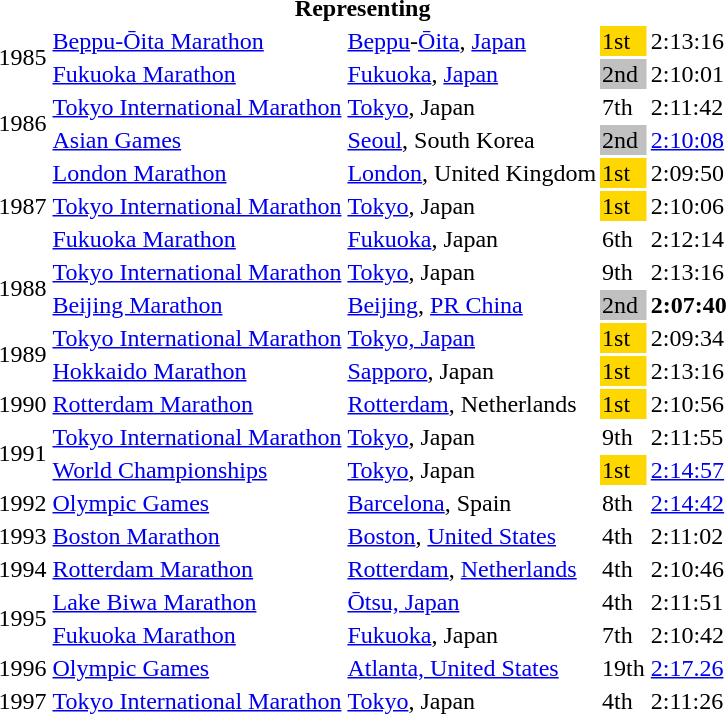<table>
<tr>
<th colspan="5">Representing </th>
</tr>
<tr>
<td rowspan=2>1985</td>
<td><a href='#'>Beppu-Ōita Marathon</a></td>
<td><a href='#'>Beppu</a>-<a href='#'>Ōita</a>, <a href='#'>Japan</a></td>
<td bgcolor="gold">1st</td>
<td>2:13:16</td>
</tr>
<tr>
<td><a href='#'>Fukuoka Marathon</a></td>
<td><a href='#'>Fukuoka</a>, <a href='#'>Japan</a></td>
<td bgcolor="silver">2nd</td>
<td>2:10:01</td>
</tr>
<tr>
<td rowspan=2>1986</td>
<td><a href='#'>Tokyo International Marathon</a></td>
<td><a href='#'>Tokyo</a>, Japan</td>
<td>7th</td>
<td>2:11:42</td>
</tr>
<tr>
<td><a href='#'>Asian Games</a></td>
<td><a href='#'>Seoul</a>, South Korea</td>
<td bgcolor="silver">2nd</td>
<td><a href='#'>2:10:08</a></td>
</tr>
<tr>
<td rowspan=3>1987</td>
<td><a href='#'>London Marathon</a></td>
<td><a href='#'>London</a>, United Kingdom</td>
<td bgcolor="gold">1st</td>
<td>2:09:50</td>
</tr>
<tr>
<td><a href='#'>Tokyo International Marathon</a></td>
<td><a href='#'>Tokyo</a>, Japan</td>
<td bgcolor="gold">1st</td>
<td>2:10:06</td>
</tr>
<tr>
<td><a href='#'>Fukuoka Marathon</a></td>
<td><a href='#'>Fukuoka</a>, Japan</td>
<td>6th</td>
<td>2:12:14</td>
</tr>
<tr>
<td rowspan=2>1988</td>
<td><a href='#'>Tokyo International Marathon</a></td>
<td><a href='#'>Tokyo</a>, Japan</td>
<td>9th</td>
<td>2:13:16</td>
</tr>
<tr>
<td><a href='#'>Beijing Marathon</a></td>
<td><a href='#'>Beijing</a>, <a href='#'>PR China</a></td>
<td bgcolor="silver">2nd</td>
<td><strong>2:07:40</strong></td>
</tr>
<tr>
<td rowspan=2>1989</td>
<td><a href='#'>Tokyo International Marathon</a></td>
<td><a href='#'>Tokyo, Japan</a></td>
<td bgcolor="gold">1st</td>
<td>2:09:34</td>
</tr>
<tr>
<td><a href='#'>Hokkaido Marathon</a></td>
<td><a href='#'>Sapporo</a>, Japan</td>
<td bgcolor="gold">1st</td>
<td>2:13:16</td>
</tr>
<tr>
<td>1990</td>
<td><a href='#'>Rotterdam Marathon</a></td>
<td><a href='#'>Rotterdam</a>, Netherlands</td>
<td bgcolor="gold">1st</td>
<td>2:10:56</td>
</tr>
<tr>
<td rowspan=2>1991</td>
<td><a href='#'>Tokyo International Marathon</a></td>
<td><a href='#'>Tokyo</a>, Japan</td>
<td>9th</td>
<td>2:11:55</td>
</tr>
<tr>
<td><a href='#'>World Championships</a></td>
<td><a href='#'>Tokyo</a>, Japan</td>
<td bgcolor="gold">1st</td>
<td><a href='#'>2:14:57</a></td>
</tr>
<tr>
<td>1992</td>
<td><a href='#'>Olympic Games</a></td>
<td><a href='#'>Barcelona</a>, Spain</td>
<td>8th</td>
<td><a href='#'>2:14:42</a></td>
</tr>
<tr>
<td>1993</td>
<td><a href='#'>Boston Marathon</a></td>
<td><a href='#'>Boston</a>, <a href='#'>United States</a></td>
<td>4th</td>
<td>2:11:02</td>
</tr>
<tr>
<td>1994</td>
<td><a href='#'>Rotterdam Marathon</a></td>
<td><a href='#'>Rotterdam</a>, <a href='#'>Netherlands</a></td>
<td>4th</td>
<td>2:10:46</td>
</tr>
<tr>
<td rowspan=2>1995</td>
<td><a href='#'>Lake Biwa Marathon</a></td>
<td><a href='#'>Ōtsu, Japan</a></td>
<td>4th</td>
<td>2:11:51</td>
</tr>
<tr>
<td><a href='#'>Fukuoka Marathon</a></td>
<td><a href='#'>Fukuoka</a>, Japan</td>
<td>7th</td>
<td>2:10:42</td>
</tr>
<tr>
<td>1996</td>
<td><a href='#'>Olympic Games</a></td>
<td><a href='#'>Atlanta, United States</a></td>
<td>19th</td>
<td><a href='#'>2:17.26</a></td>
</tr>
<tr>
<td>1997</td>
<td><a href='#'>Tokyo International Marathon</a></td>
<td><a href='#'>Tokyo</a>, Japan</td>
<td>4th</td>
<td>2:11:26</td>
</tr>
</table>
